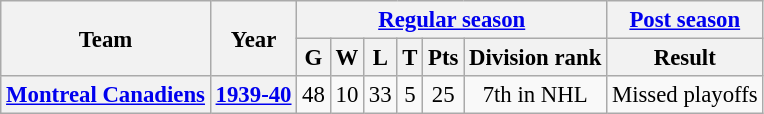<table class="wikitable" style="font-size: 95%; text-align:center;">
<tr>
<th rowspan="2">Team</th>
<th rowspan="2">Year</th>
<th colspan="6"><a href='#'>Regular season</a></th>
<th colspan="1"><a href='#'>Post season</a></th>
</tr>
<tr>
<th>G</th>
<th>W</th>
<th>L</th>
<th>T</th>
<th>Pts</th>
<th>Division rank</th>
<th>Result</th>
</tr>
<tr>
<th><a href='#'>Montreal Canadiens</a></th>
<th><a href='#'>1939-40</a></th>
<td>48</td>
<td>10</td>
<td>33</td>
<td>5</td>
<td>25</td>
<td>7th in NHL</td>
<td>Missed playoffs</td>
</tr>
</table>
